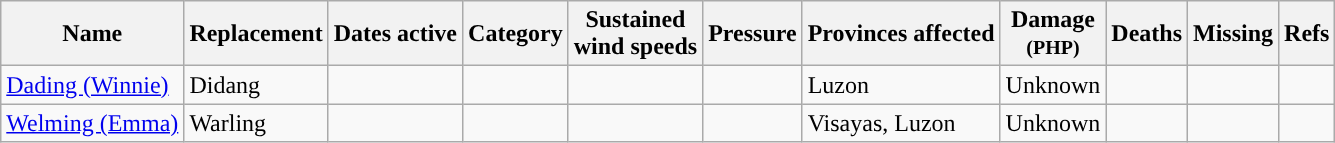<table class="wikitable sortable">
<tr>
<th>Name</th>
<th>Replacement</th>
<th>Dates active</th>
<th>Category</th>
<th>Sustained <br>wind speeds</th>
<th>Pressure</th>
<th class="unsortable">Provinces affected</th>
<th>Damage<br><small>(PHP)</small></th>
<th>Deaths</th>
<th>Missing</th>
<th class="unsortable">Refs</th>
</tr>
<tr>
<td><a href='#'>Dading (Winnie)</a></td>
<td>Didang</td>
<td></td>
<td></td>
<td></td>
<td></td>
<td>Luzon</td>
<td>Unknown</td>
<td></td>
<td></td>
<td></td>
</tr>
<tr>
<td><a href='#'>Welming (Emma)</a></td>
<td>Warling</td>
<td></td>
<td></td>
<td></td>
<td></td>
<td>Visayas, Luzon</td>
<td>Unknown</td>
<td></td>
<td></td>
<td></td>
</tr>
</table>
